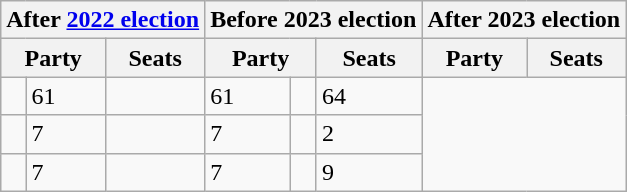<table class="wikitable">
<tr>
<th colspan="3">After <a href='#'>2022 election</a></th>
<th colspan="3">Before 2023 election</th>
<th colspan="3">After 2023 election</th>
</tr>
<tr>
<th colspan="2">Party</th>
<th>Seats</th>
<th colspan="2">Party</th>
<th>Seats</th>
<th colspan="2">Party</th>
<th>Seats</th>
</tr>
<tr>
<td></td>
<td>61</td>
<td></td>
<td>61</td>
<td></td>
<td>64</td>
</tr>
<tr>
<td></td>
<td>7</td>
<td></td>
<td>7</td>
<td></td>
<td>2</td>
</tr>
<tr>
<td></td>
<td>7</td>
<td></td>
<td>7</td>
<td></td>
<td>9</td>
</tr>
</table>
